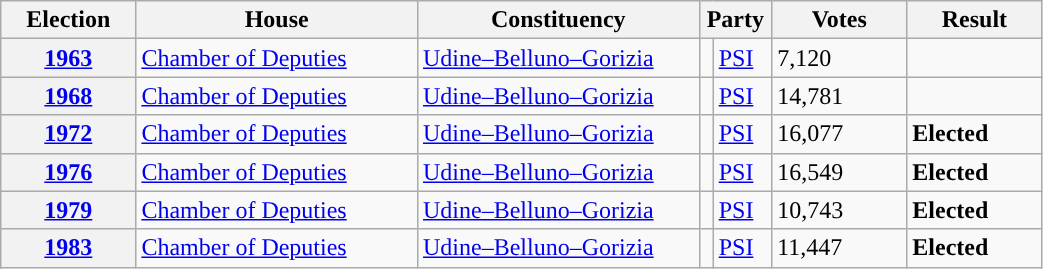<table class=wikitable style="width:55%; border:1px #AAAAFF solid">
<tr>
<th width=12%>Election</th>
<th width=25%>House</th>
<th width=25%>Constituency</th>
<th width=5% colspan="2">Party</th>
<th width=12%>Votes</th>
<th width=12%>Result</th>
</tr>
<tr>
<th><a href='#'>1963</a></th>
<td><a href='#'>Chamber of Deputies</a></td>
<td><a href='#'>Udine–Belluno–Gorizia</a></td>
<td></td>
<td><a href='#'>PSI</a></td>
<td>7,120</td>
<td></td>
</tr>
<tr>
<th><a href='#'>1968</a></th>
<td><a href='#'>Chamber of Deputies</a></td>
<td><a href='#'>Udine–Belluno–Gorizia</a></td>
<td></td>
<td><a href='#'>PSI</a></td>
<td>14,781</td>
<td></td>
</tr>
<tr>
<th><a href='#'>1972</a></th>
<td><a href='#'>Chamber of Deputies</a></td>
<td><a href='#'>Udine–Belluno–Gorizia</a></td>
<td></td>
<td><a href='#'>PSI</a></td>
<td>16,077</td>
<td> <strong>Elected</strong></td>
</tr>
<tr>
<th><a href='#'>1976</a></th>
<td><a href='#'>Chamber of Deputies</a></td>
<td><a href='#'>Udine–Belluno–Gorizia</a></td>
<td></td>
<td><a href='#'>PSI</a></td>
<td>16,549</td>
<td> <strong>Elected</strong></td>
</tr>
<tr>
<th><a href='#'>1979</a></th>
<td><a href='#'>Chamber of Deputies</a></td>
<td><a href='#'>Udine–Belluno–Gorizia</a></td>
<td></td>
<td><a href='#'>PSI</a></td>
<td>10,743</td>
<td> <strong>Elected</strong></td>
</tr>
<tr>
<th><a href='#'>1983</a></th>
<td><a href='#'>Chamber of Deputies</a></td>
<td><a href='#'>Udine–Belluno–Gorizia</a></td>
<td></td>
<td><a href='#'>PSI</a></td>
<td>11,447</td>
<td> <strong>Elected</strong></td>
</tr>
</table>
